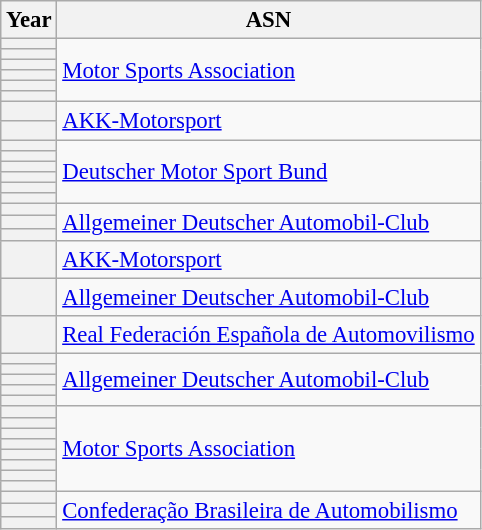<table class="wikitable" style="font-size:95%">
<tr>
<th>Year</th>
<th>ASN</th>
</tr>
<tr>
<th></th>
<td rowspan=6> <a href='#'>Motor Sports Association</a></td>
</tr>
<tr>
<th></th>
</tr>
<tr>
<th></th>
</tr>
<tr>
<th></th>
</tr>
<tr>
<th></th>
</tr>
<tr>
<th></th>
</tr>
<tr>
<th></th>
<td rowspan=2> <a href='#'>AKK-Motorsport</a></td>
</tr>
<tr>
<th></th>
</tr>
<tr>
<th></th>
<td rowspan=6> <a href='#'>Deutscher Motor Sport Bund</a></td>
</tr>
<tr>
<th></th>
</tr>
<tr>
<th></th>
</tr>
<tr>
<th></th>
</tr>
<tr>
<th></th>
</tr>
<tr>
<th></th>
</tr>
<tr>
<th></th>
<td rowspan=3> <a href='#'>Allgemeiner Deutscher Automobil-Club</a></td>
</tr>
<tr>
<th></th>
</tr>
<tr>
<th></th>
</tr>
<tr>
<th></th>
<td> <a href='#'>AKK-Motorsport</a></td>
</tr>
<tr>
<th></th>
<td> <a href='#'>Allgemeiner Deutscher Automobil-Club</a></td>
</tr>
<tr>
<th></th>
<td> <a href='#'>Real Federación Española de Automovilismo</a></td>
</tr>
<tr>
<th></th>
<td rowspan=5> <a href='#'>Allgemeiner Deutscher Automobil-Club</a></td>
</tr>
<tr>
<th></th>
</tr>
<tr>
<th></th>
</tr>
<tr>
<th></th>
</tr>
<tr>
<th></th>
</tr>
<tr>
<th></th>
<td rowspan=8> <a href='#'>Motor Sports Association</a></td>
</tr>
<tr>
<th></th>
</tr>
<tr>
<th></th>
</tr>
<tr>
<th></th>
</tr>
<tr>
<th></th>
</tr>
<tr>
<th></th>
</tr>
<tr>
<th></th>
</tr>
<tr>
<th></th>
</tr>
<tr>
<th></th>
<td rowspan=3> <a href='#'>Confederação Brasileira de Automobilismo</a></td>
</tr>
<tr>
<th></th>
</tr>
<tr>
<th></th>
</tr>
</table>
